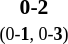<table style="width:100%;" cellspacing="1">
<tr>
<th width=25%></th>
<th width=10%></th>
<th width=25%></th>
</tr>
<tr style=font-size:90%>
<td align=right></td>
<td align=center><strong> 0-2 </strong><br><small>(0-<strong>1</strong>, 0-<strong>3</strong>)</small></td>
<td><strong></strong></td>
</tr>
</table>
